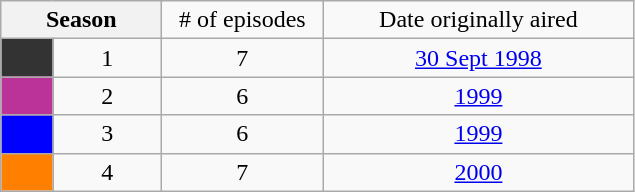<table class="wikitable" style="text-align: center">
<tr>
<th colspan="2" width=100>Season</th>
<td width=100># of episodes</td>
<td width=200>Date originally aired</td>
</tr>
<tr>
<td bgcolor="#333333"></td>
<td>1</td>
<td>7</td>
<td><a href='#'>30 Sept 1998</a></td>
</tr>
<tr>
<td style="background-color: #BB3399"></td>
<td>2</td>
<td>6</td>
<td><a href='#'>1999</a></td>
</tr>
<tr>
<td bgcolor="#0000FF"></td>
<td>3</td>
<td>6</td>
<td><a href='#'>1999</a></td>
</tr>
<tr>
<td bgcolor="#ff7f00"></td>
<td>4</td>
<td>7</td>
<td><a href='#'>2000</a></td>
</tr>
</table>
